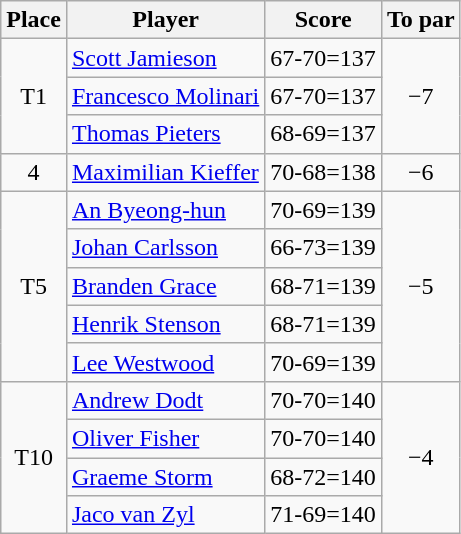<table class="wikitable">
<tr>
<th>Place</th>
<th>Player</th>
<th>Score</th>
<th>To par</th>
</tr>
<tr>
<td align=center rowspan=3>T1</td>
<td> <a href='#'>Scott Jamieson</a></td>
<td>67-70=137</td>
<td align=center rowspan=3>−7</td>
</tr>
<tr>
<td> <a href='#'>Francesco Molinari</a></td>
<td>67-70=137</td>
</tr>
<tr>
<td> <a href='#'>Thomas Pieters</a></td>
<td>68-69=137</td>
</tr>
<tr>
<td align=center>4</td>
<td> <a href='#'>Maximilian Kieffer</a></td>
<td>70-68=138</td>
<td align=center>−6</td>
</tr>
<tr>
<td align=center rowspan=5>T5</td>
<td> <a href='#'>An Byeong-hun</a></td>
<td>70-69=139</td>
<td align=center rowspan=5>−5</td>
</tr>
<tr>
<td> <a href='#'>Johan Carlsson</a></td>
<td>66-73=139</td>
</tr>
<tr>
<td> <a href='#'>Branden Grace</a></td>
<td>68-71=139</td>
</tr>
<tr>
<td> <a href='#'>Henrik Stenson</a></td>
<td>68-71=139</td>
</tr>
<tr>
<td> <a href='#'>Lee Westwood</a></td>
<td>70-69=139</td>
</tr>
<tr>
<td align=center rowspan=5>T10</td>
<td> <a href='#'>Andrew Dodt</a></td>
<td>70-70=140</td>
<td align=center rowspan=5>−4</td>
</tr>
<tr>
<td> <a href='#'>Oliver Fisher</a></td>
<td>70-70=140</td>
</tr>
<tr>
<td> <a href='#'>Graeme Storm</a></td>
<td>68-72=140</td>
</tr>
<tr>
<td> <a href='#'>Jaco van Zyl</a></td>
<td>71-69=140</td>
</tr>
</table>
